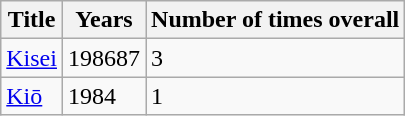<table class="wikitable">
<tr>
<th>Title</th>
<th>Years</th>
<th>Number of times overall</th>
</tr>
<tr>
<td><a href='#'>Kisei</a></td>
<td>198687</td>
<td>3</td>
</tr>
<tr>
<td><a href='#'>Kiō</a></td>
<td>1984</td>
<td>1</td>
</tr>
</table>
